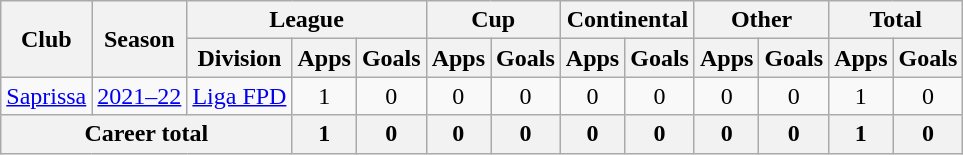<table class="wikitable" style="text-align: center">
<tr>
<th rowspan="2">Club</th>
<th rowspan="2">Season</th>
<th colspan="3">League</th>
<th colspan="2">Cup</th>
<th colspan="2">Continental</th>
<th colspan="2">Other</th>
<th colspan="2">Total</th>
</tr>
<tr>
<th>Division</th>
<th>Apps</th>
<th>Goals</th>
<th>Apps</th>
<th>Goals</th>
<th>Apps</th>
<th>Goals</th>
<th>Apps</th>
<th>Goals</th>
<th>Apps</th>
<th>Goals</th>
</tr>
<tr>
<td><a href='#'>Saprissa</a></td>
<td><a href='#'>2021–22</a></td>
<td><a href='#'>Liga FPD</a></td>
<td>1</td>
<td>0</td>
<td>0</td>
<td>0</td>
<td>0</td>
<td>0</td>
<td>0</td>
<td>0</td>
<td>1</td>
<td>0</td>
</tr>
<tr>
<th colspan="3"><strong>Career total</strong></th>
<th>1</th>
<th>0</th>
<th>0</th>
<th>0</th>
<th>0</th>
<th>0</th>
<th>0</th>
<th>0</th>
<th>1</th>
<th>0</th>
</tr>
</table>
